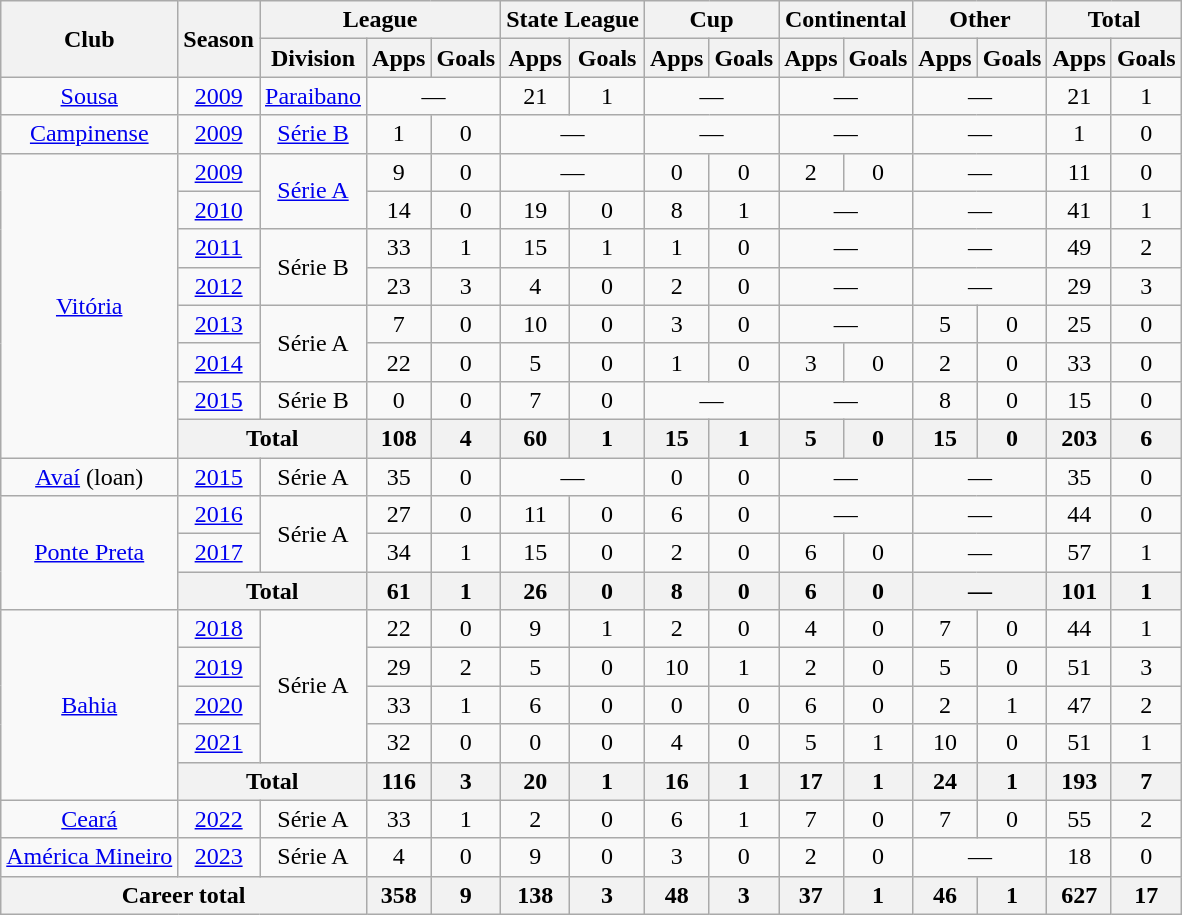<table class="wikitable" style="text-align: center;">
<tr>
<th rowspan="2">Club</th>
<th rowspan="2">Season</th>
<th colspan="3">League</th>
<th colspan="2">State League</th>
<th colspan="2">Cup</th>
<th colspan="2">Continental</th>
<th colspan="2">Other</th>
<th colspan="2">Total</th>
</tr>
<tr>
<th>Division</th>
<th>Apps</th>
<th>Goals</th>
<th>Apps</th>
<th>Goals</th>
<th>Apps</th>
<th>Goals</th>
<th>Apps</th>
<th>Goals</th>
<th>Apps</th>
<th>Goals</th>
<th>Apps</th>
<th>Goals</th>
</tr>
<tr>
<td valign="center"><a href='#'>Sousa</a></td>
<td><a href='#'>2009</a></td>
<td><a href='#'>Paraibano</a></td>
<td colspan="2">—</td>
<td>21</td>
<td>1</td>
<td colspan="2">—</td>
<td colspan="2">—</td>
<td colspan="2">—</td>
<td>21</td>
<td>1</td>
</tr>
<tr>
<td valign="center"><a href='#'>Campinense</a></td>
<td><a href='#'>2009</a></td>
<td><a href='#'>Série B</a></td>
<td>1</td>
<td>0</td>
<td colspan="2">—</td>
<td colspan="2">—</td>
<td colspan="2">—</td>
<td colspan="2">—</td>
<td>1</td>
<td>0</td>
</tr>
<tr>
<td rowspan="8" valign="center"><a href='#'>Vitória</a></td>
<td><a href='#'>2009</a></td>
<td rowspan="2"><a href='#'>Série A</a></td>
<td>9</td>
<td>0</td>
<td colspan="2">—</td>
<td>0</td>
<td>0</td>
<td>2</td>
<td>0</td>
<td colspan="2">—</td>
<td>11</td>
<td>0</td>
</tr>
<tr>
<td><a href='#'>2010</a></td>
<td>14</td>
<td>0</td>
<td>19</td>
<td>0</td>
<td>8</td>
<td>1</td>
<td colspan="2">—</td>
<td colspan="2">—</td>
<td>41</td>
<td>1</td>
</tr>
<tr>
<td><a href='#'>2011</a></td>
<td rowspan="2">Série B</td>
<td>33</td>
<td>1</td>
<td>15</td>
<td>1</td>
<td>1</td>
<td>0</td>
<td colspan="2">—</td>
<td colspan="2">—</td>
<td>49</td>
<td>2</td>
</tr>
<tr>
<td><a href='#'>2012</a></td>
<td>23</td>
<td>3</td>
<td>4</td>
<td>0</td>
<td>2</td>
<td>0</td>
<td colspan="2">—</td>
<td colspan="2">—</td>
<td>29</td>
<td>3</td>
</tr>
<tr>
<td><a href='#'>2013</a></td>
<td rowspan="2">Série A</td>
<td>7</td>
<td>0</td>
<td>10</td>
<td>0</td>
<td>3</td>
<td>0</td>
<td colspan="2">—</td>
<td>5</td>
<td>0</td>
<td>25</td>
<td>0</td>
</tr>
<tr>
<td><a href='#'>2014</a></td>
<td>22</td>
<td>0</td>
<td>5</td>
<td>0</td>
<td>1</td>
<td>0</td>
<td>3</td>
<td>0</td>
<td>2</td>
<td>0</td>
<td>33</td>
<td>0</td>
</tr>
<tr>
<td><a href='#'>2015</a></td>
<td>Série B</td>
<td>0</td>
<td>0</td>
<td>7</td>
<td>0</td>
<td colspan="2">—</td>
<td colspan="2">—</td>
<td>8</td>
<td>0</td>
<td>15</td>
<td>0</td>
</tr>
<tr>
<th colspan="2">Total</th>
<th>108</th>
<th>4</th>
<th>60</th>
<th>1</th>
<th>15</th>
<th>1</th>
<th>5</th>
<th>0</th>
<th>15</th>
<th>0</th>
<th>203</th>
<th>6</th>
</tr>
<tr>
<td valign="center"><a href='#'>Avaí</a> (loan)</td>
<td><a href='#'>2015</a></td>
<td>Série A</td>
<td>35</td>
<td>0</td>
<td colspan="2">—</td>
<td>0</td>
<td>0</td>
<td colspan="2">—</td>
<td colspan="2">—</td>
<td>35</td>
<td>0</td>
</tr>
<tr>
<td rowspan="3" valign="center"><a href='#'>Ponte Preta</a></td>
<td><a href='#'>2016</a></td>
<td rowspan="2">Série A</td>
<td>27</td>
<td>0</td>
<td>11</td>
<td>0</td>
<td>6</td>
<td>0</td>
<td colspan="2">—</td>
<td colspan="2">—</td>
<td>44</td>
<td>0</td>
</tr>
<tr>
<td><a href='#'>2017</a></td>
<td>34</td>
<td>1</td>
<td>15</td>
<td>0</td>
<td>2</td>
<td>0</td>
<td>6</td>
<td>0</td>
<td colspan="2">—</td>
<td>57</td>
<td>1</td>
</tr>
<tr>
<th colspan="2">Total</th>
<th>61</th>
<th>1</th>
<th>26</th>
<th>0</th>
<th>8</th>
<th>0</th>
<th>6</th>
<th>0</th>
<th colspan="2">—</th>
<th>101</th>
<th>1</th>
</tr>
<tr>
<td rowspan="5" valign="center"><a href='#'>Bahia</a></td>
<td><a href='#'>2018</a></td>
<td rowspan="4">Série A</td>
<td>22</td>
<td>0</td>
<td>9</td>
<td>1</td>
<td>2</td>
<td>0</td>
<td>4</td>
<td>0</td>
<td>7</td>
<td>0</td>
<td>44</td>
<td>1</td>
</tr>
<tr>
<td><a href='#'>2019</a></td>
<td>29</td>
<td>2</td>
<td>5</td>
<td>0</td>
<td>10</td>
<td>1</td>
<td>2</td>
<td>0</td>
<td>5</td>
<td>0</td>
<td>51</td>
<td>3</td>
</tr>
<tr>
<td><a href='#'>2020</a></td>
<td>33</td>
<td>1</td>
<td>6</td>
<td>0</td>
<td>0</td>
<td>0</td>
<td>6</td>
<td>0</td>
<td>2</td>
<td>1</td>
<td>47</td>
<td>2</td>
</tr>
<tr>
<td><a href='#'>2021</a></td>
<td>32</td>
<td>0</td>
<td>0</td>
<td>0</td>
<td>4</td>
<td>0</td>
<td>5</td>
<td>1</td>
<td>10</td>
<td>0</td>
<td>51</td>
<td>1</td>
</tr>
<tr>
<th colspan="2">Total</th>
<th>116</th>
<th>3</th>
<th>20</th>
<th>1</th>
<th>16</th>
<th>1</th>
<th>17</th>
<th>1</th>
<th>24</th>
<th>1</th>
<th>193</th>
<th>7</th>
</tr>
<tr>
<td valign="center"><a href='#'>Ceará</a></td>
<td><a href='#'>2022</a></td>
<td>Série A</td>
<td>33</td>
<td>1</td>
<td>2</td>
<td>0</td>
<td>6</td>
<td>1</td>
<td>7</td>
<td>0</td>
<td>7</td>
<td>0</td>
<td>55</td>
<td>2</td>
</tr>
<tr>
<td valign="center"><a href='#'>América Mineiro</a></td>
<td><a href='#'>2023</a></td>
<td>Série A</td>
<td>4</td>
<td>0</td>
<td>9</td>
<td>0</td>
<td>3</td>
<td>0</td>
<td>2</td>
<td>0</td>
<td colspan="2">—</td>
<td>18</td>
<td>0</td>
</tr>
<tr>
<th colspan="3"><strong>Career total</strong></th>
<th>358</th>
<th>9</th>
<th>138</th>
<th>3</th>
<th>48</th>
<th>3</th>
<th>37</th>
<th>1</th>
<th>46</th>
<th>1</th>
<th>627</th>
<th>17</th>
</tr>
</table>
